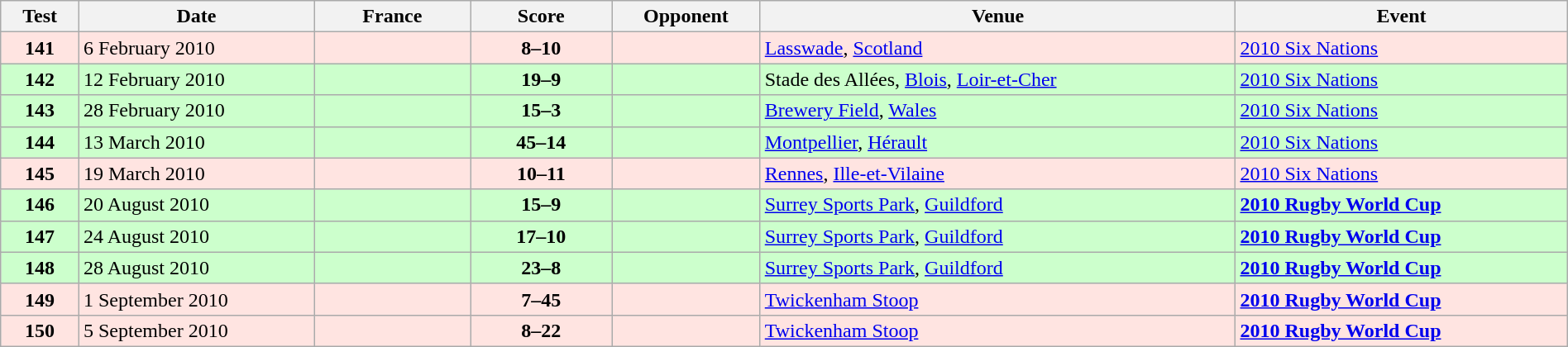<table class="wikitable sortable" style="width:100%">
<tr>
<th style="width:5%">Test</th>
<th style="width:15%">Date</th>
<th style="width:10%">France</th>
<th style="width:9%">Score</th>
<th>Opponent</th>
<th>Venue</th>
<th>Event</th>
</tr>
<tr bgcolor=FFE4E1>
<td align=center><strong>141</strong></td>
<td>6 February 2010</td>
<td></td>
<td align="center"><strong>8–10</strong></td>
<td></td>
<td><a href='#'>Lasswade</a>, <a href='#'>Scotland</a></td>
<td><a href='#'>2010 Six Nations</a></td>
</tr>
<tr bgcolor=#ccffcc>
<td align=center><strong>142</strong></td>
<td>12 February 2010</td>
<td></td>
<td align="center"><strong>19–9</strong></td>
<td></td>
<td>Stade des Allées, <a href='#'>Blois</a>, <a href='#'>Loir-et-Cher</a></td>
<td><a href='#'>2010 Six Nations</a></td>
</tr>
<tr bgcolor=#ccffcc>
<td align=center><strong>143</strong></td>
<td>28 February 2010</td>
<td></td>
<td align="center"><strong>15–3</strong></td>
<td></td>
<td><a href='#'>Brewery Field</a>, <a href='#'>Wales</a></td>
<td><a href='#'>2010 Six Nations</a></td>
</tr>
<tr bgcolor=#ccffcc>
<td align=center><strong>144</strong></td>
<td>13 March 2010</td>
<td></td>
<td align="center"><strong>45–14</strong></td>
<td></td>
<td><a href='#'>Montpellier</a>, <a href='#'>Hérault</a></td>
<td><a href='#'>2010 Six Nations</a></td>
</tr>
<tr bgcolor=FFE4E1>
<td align=center><strong>145</strong></td>
<td>19 March 2010</td>
<td></td>
<td align="center"><strong>10–11</strong></td>
<td></td>
<td><a href='#'>Rennes</a>, <a href='#'>Ille-et-Vilaine</a></td>
<td><a href='#'>2010 Six Nations</a></td>
</tr>
<tr bgcolor=#ccffcc>
<td align=center><strong>146</strong></td>
<td>20 August 2010</td>
<td></td>
<td align="center"><strong>15–9</strong></td>
<td></td>
<td><a href='#'>Surrey Sports Park</a>, <a href='#'>Guildford</a></td>
<td><strong><a href='#'>2010 Rugby World Cup</a></strong></td>
</tr>
<tr bgcolor=#ccffcc>
<td align=center><strong>147</strong></td>
<td>24 August 2010</td>
<td></td>
<td align="center"><strong>17–10</strong></td>
<td></td>
<td><a href='#'>Surrey Sports Park</a>, <a href='#'>Guildford</a></td>
<td><strong><a href='#'>2010 Rugby World Cup</a></strong></td>
</tr>
<tr bgcolor=#ccffcc>
<td align=center><strong>148</strong></td>
<td>28 August 2010</td>
<td></td>
<td align="center"><strong>23–8</strong></td>
<td></td>
<td><a href='#'>Surrey Sports Park</a>, <a href='#'>Guildford</a></td>
<td><strong><a href='#'>2010 Rugby World Cup</a></strong></td>
</tr>
<tr bgcolor=FFE4E1>
<td align=center><strong>149</strong></td>
<td>1 September 2010</td>
<td></td>
<td align="center"><strong>7–45</strong></td>
<td></td>
<td><a href='#'>Twickenham Stoop</a></td>
<td><strong><a href='#'>2010 Rugby World Cup</a></strong></td>
</tr>
<tr bgcolor=FFE4E1>
<td align=center><strong>150</strong></td>
<td>5 September 2010</td>
<td></td>
<td align="center"><strong>8–22</strong></td>
<td></td>
<td><a href='#'>Twickenham Stoop</a></td>
<td><strong><a href='#'>2010 Rugby World Cup</a></strong></td>
</tr>
</table>
